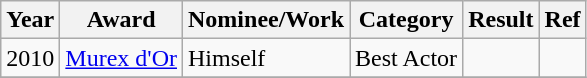<table class="wikitable">
<tr>
<th>Year</th>
<th>Award</th>
<th>Nominee/Work</th>
<th>Category</th>
<th>Result</th>
<th>Ref</th>
</tr>
<tr>
<td>2010</td>
<td><a href='#'>Murex d'Or</a></td>
<td>Himself</td>
<td>Best Actor</td>
<td></td>
<td></td>
</tr>
<tr>
</tr>
</table>
